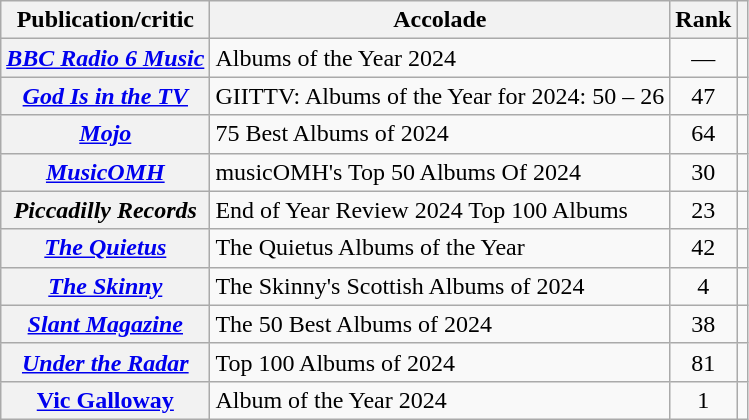<table class="wikitable sortable plainrowheaders">
<tr>
<th scope="col">Publication/critic</th>
<th scope="col">Accolade</th>
<th scope="col">Rank</th>
<th scope="col" class="unsortable"></th>
</tr>
<tr>
<th scope="row"><em><a href='#'>BBC Radio 6 Music</a></em></th>
<td>Albums of the Year 2024</td>
<td style="text-align: center;">—</td>
<td style="text-align: center;"></td>
</tr>
<tr>
<th scope="row"><em><a href='#'>God Is in the TV</a></em></th>
<td>GIITTV: Albums of the Year for 2024: 50 – 26</td>
<td style="text-align: center;">47</td>
<td style="text-align: center;"></td>
</tr>
<tr>
<th scope="row"><em><a href='#'>Mojo</a></em></th>
<td>75 Best Albums of 2024</td>
<td style="text-align: center;">64</td>
<td style="text-align: center;"></td>
</tr>
<tr>
<th scope="row"><em><a href='#'>MusicOMH</a></em></th>
<td>musicOMH's Top 50 Albums Of 2024</td>
<td style="text-align: center;">30</td>
<td style="text-align: center;"></td>
</tr>
<tr>
<th scope="row"><em>Piccadilly Records</em></th>
<td>End of Year Review 2024 Top 100 Albums</td>
<td style="text-align: center;">23</td>
<td style="text-align: center;"></td>
</tr>
<tr>
<th scope="row"><em><a href='#'>The Quietus</a></em></th>
<td>The Quietus Albums of the Year</td>
<td style="text-align: center;">42</td>
<td style="text-align: center;"></td>
</tr>
<tr>
<th scope="row"><em><a href='#'>The Skinny</a></em></th>
<td>The Skinny's Scottish Albums of 2024</td>
<td style="text-align: center;">4</td>
<td style="text-align: center;"></td>
</tr>
<tr>
<th scope="row"><em><a href='#'>Slant Magazine</a></em></th>
<td>The 50 Best Albums of 2024</td>
<td style="text-align: center;">38</td>
<td style="text-align: center;"></td>
</tr>
<tr>
<th scope="row"><em><a href='#'>Under the Radar</a></em></th>
<td>Top 100 Albums of 2024</td>
<td style="text-align: center;">81</td>
<td style="text-align: center;"></td>
</tr>
<tr>
<th scope="row"><a href='#'>Vic Galloway</a></th>
<td>Album of the Year 2024</td>
<td style="text-align: center;">1</td>
<td style="text-align: center;"></td>
</tr>
</table>
